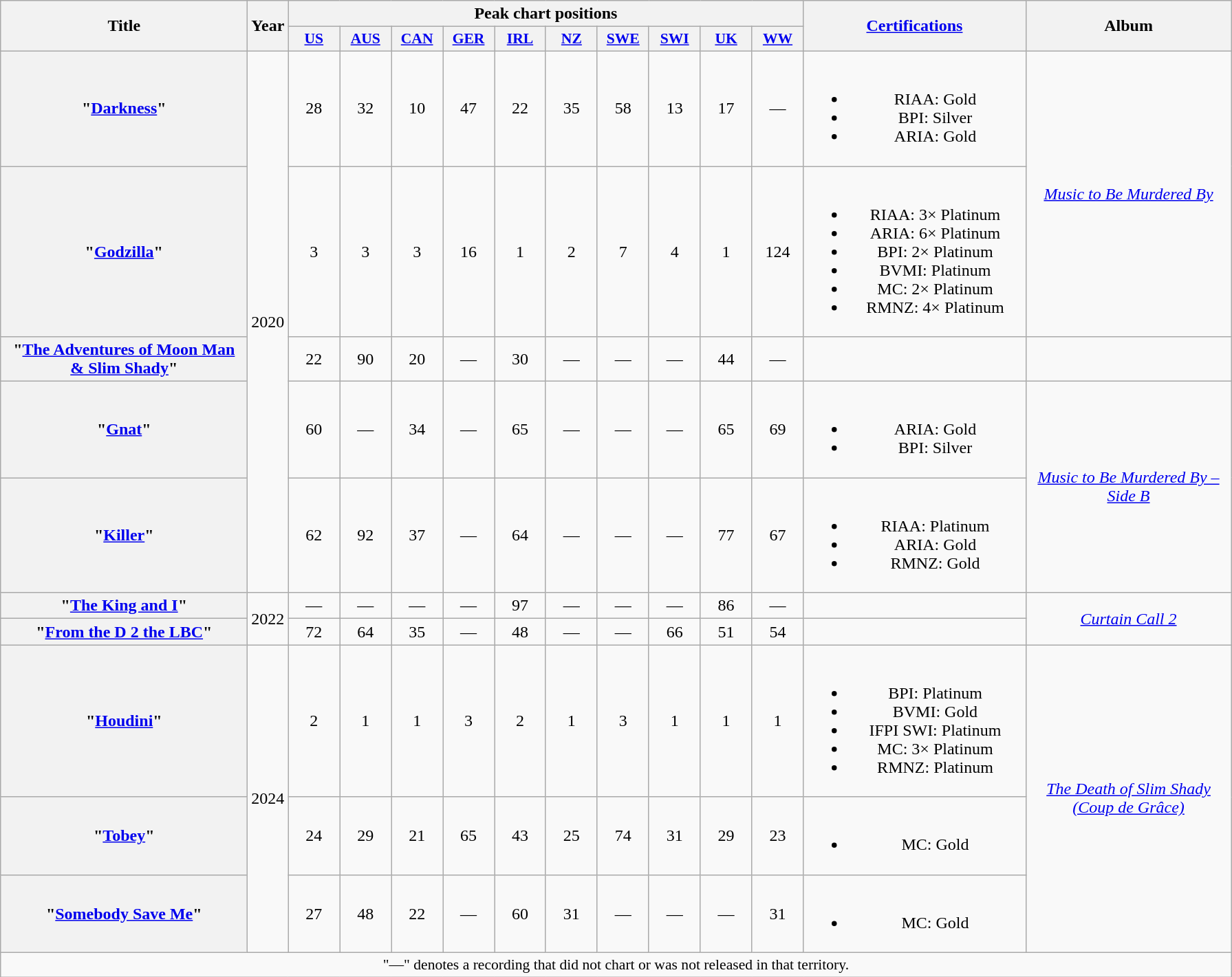<table class="wikitable plainrowheaders" style="text-align:center;" border="1">
<tr>
<th scope="col" rowspan="2" style="width:14.5em;">Title</th>
<th scope="col" rowspan="2" style="width:1em;">Year</th>
<th scope="col" colspan="10">Peak chart positions</th>
<th scope="col" rowspan="2" style="width:13em;"><a href='#'>Certifications</a></th>
<th scope="col" rowspan="2" style="width:12em;">Album</th>
</tr>
<tr>
<th style="width:3em; font-size:90%"><a href='#'>US</a><br></th>
<th style="width:3em; font-size:90%"><a href='#'>AUS</a><br></th>
<th style="width:3em; font-size:90%"><a href='#'>CAN</a><br></th>
<th style="width:3em; font-size:90%"><a href='#'>GER</a><br></th>
<th style="width:3em; font-size:90%"><a href='#'>IRL</a><br></th>
<th style="width:3em; font-size:90%"><a href='#'>NZ</a><br></th>
<th style="width:3em; font-size:90%"><a href='#'>SWE</a><br></th>
<th style="width:3em; font-size:90%"><a href='#'>SWI</a><br></th>
<th style="width:3em; font-size:90%"><a href='#'>UK</a><br></th>
<th style="width:3em; font-size:90%"><a href='#'>WW</a><br></th>
</tr>
<tr>
<th scope="row">"<a href='#'>Darkness</a>"</th>
<td rowspan="5">2020</td>
<td>28</td>
<td>32</td>
<td>10</td>
<td>47</td>
<td>22</td>
<td>35</td>
<td>58</td>
<td>13</td>
<td>17</td>
<td>—</td>
<td><br><ul><li>RIAA: Gold</li><li>BPI: Silver</li><li>ARIA: Gold</li></ul></td>
<td rowspan="2"><em><a href='#'>Music to Be Murdered By</a></em></td>
</tr>
<tr>
<th scope="row">"<a href='#'>Godzilla</a>"<br></th>
<td>3</td>
<td>3</td>
<td>3</td>
<td>16</td>
<td>1</td>
<td>2</td>
<td>7</td>
<td>4</td>
<td>1</td>
<td>124</td>
<td><br><ul><li>RIAA: 3× Platinum</li><li>ARIA: 6× Platinum</li><li>BPI: 2× Platinum</li><li>BVMI: Platinum</li><li>MC: 2× Platinum</li><li>RMNZ: 4× Platinum</li></ul></td>
</tr>
<tr>
<th scope="row">"<a href='#'>The Adventures of Moon Man & Slim Shady</a>"<br></th>
<td>22</td>
<td>90</td>
<td>20</td>
<td>—</td>
<td>30</td>
<td>—</td>
<td>—</td>
<td>—</td>
<td>44</td>
<td>—</td>
<td></td>
<td></td>
</tr>
<tr>
<th scope="row">"<a href='#'>Gnat</a>"</th>
<td>60</td>
<td>—</td>
<td>34</td>
<td>—</td>
<td>65</td>
<td>—</td>
<td>—</td>
<td>—</td>
<td>65</td>
<td>69</td>
<td><br><ul><li>ARIA: Gold</li><li>BPI: Silver</li></ul></td>
<td rowspan="2"><em><a href='#'>Music to Be Murdered By – Side B</a></em></td>
</tr>
<tr>
<th scope="row">"<a href='#'>Killer</a>"<br></th>
<td>62</td>
<td>92</td>
<td>37</td>
<td>—</td>
<td>64</td>
<td>—</td>
<td>—</td>
<td>—</td>
<td>77</td>
<td>67</td>
<td><br><ul><li>RIAA: Platinum</li><li>ARIA: Gold</li><li>RMNZ: Gold</li></ul></td>
</tr>
<tr>
<th scope="row">"<a href='#'>The King and I</a>"<br></th>
<td rowspan="2">2022</td>
<td>—</td>
<td>—</td>
<td>—</td>
<td>—</td>
<td>97</td>
<td>—</td>
<td>—</td>
<td>—</td>
<td>86</td>
<td>—</td>
<td></td>
<td rowspan="2"><em><a href='#'>Curtain Call 2</a></em></td>
</tr>
<tr>
<th scope="row">"<a href='#'>From the D 2 the LBC</a>"<br></th>
<td>72</td>
<td>64</td>
<td>35</td>
<td>—</td>
<td>48</td>
<td>—</td>
<td>—</td>
<td>66</td>
<td>51</td>
<td>54</td>
<td></td>
</tr>
<tr>
<th scope="row">"<a href='#'>Houdini</a>"</th>
<td rowspan="3">2024</td>
<td>2</td>
<td>1</td>
<td>1</td>
<td>3</td>
<td>2</td>
<td>1</td>
<td>3</td>
<td>1</td>
<td>1</td>
<td>1</td>
<td><br><ul><li>BPI: Platinum</li><li>BVMI: Gold</li><li>IFPI SWI: Platinum</li><li>MC: 3× Platinum</li><li>RMNZ: Platinum</li></ul></td>
<td rowspan="3"><em><a href='#'>The Death of Slim Shady (Coup de Grâce)</a></em></td>
</tr>
<tr>
<th scope="row">"<a href='#'>Tobey</a>"<br></th>
<td>24</td>
<td>29</td>
<td>21</td>
<td>65</td>
<td>43</td>
<td>25</td>
<td>74</td>
<td>31</td>
<td>29</td>
<td>23</td>
<td><br><ul><li>MC: Gold</li></ul></td>
</tr>
<tr>
<th scope="row">"<a href='#'>Somebody Save Me</a>"<br></th>
<td>27</td>
<td>48</td>
<td>22</td>
<td>—</td>
<td>60</td>
<td>31</td>
<td>—</td>
<td>—</td>
<td>—</td>
<td>31</td>
<td><br><ul><li>MC: Gold</li></ul></td>
</tr>
<tr>
<td colspan="15" style="font-size:90%">"—" denotes a recording that did not chart or was not released in that territory.</td>
</tr>
</table>
